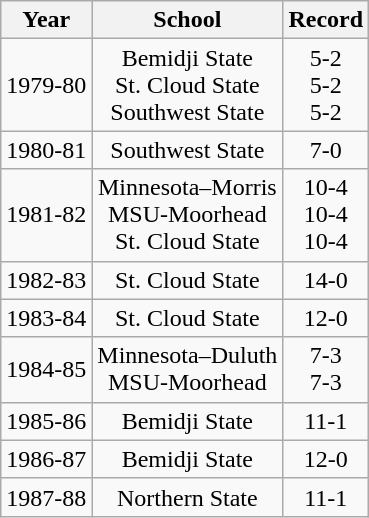<table class="wikitable" style="text-align:center">
<tr>
<th>Year</th>
<th>School</th>
<th>Record</th>
</tr>
<tr>
<td>1979-80</td>
<td>Bemidji State<br>St. Cloud State<br>Southwest State</td>
<td>5-2<br>5-2<br>5-2</td>
</tr>
<tr>
<td>1980-81</td>
<td>Southwest State</td>
<td>7-0</td>
</tr>
<tr>
<td>1981-82</td>
<td>Minnesota–Morris<br>MSU-Moorhead<br>St. Cloud State</td>
<td>10-4<br>10-4<br>10-4</td>
</tr>
<tr>
<td>1982-83</td>
<td>St. Cloud State</td>
<td>14-0</td>
</tr>
<tr>
<td>1983-84</td>
<td>St. Cloud State</td>
<td>12-0</td>
</tr>
<tr>
<td>1984-85</td>
<td>Minnesota–Duluth<br>MSU-Moorhead</td>
<td>7-3<br>7-3</td>
</tr>
<tr>
<td>1985-86</td>
<td>Bemidji State</td>
<td>11-1</td>
</tr>
<tr>
<td>1986-87</td>
<td>Bemidji State</td>
<td>12-0</td>
</tr>
<tr>
<td>1987-88</td>
<td>Northern State</td>
<td>11-1</td>
</tr>
</table>
